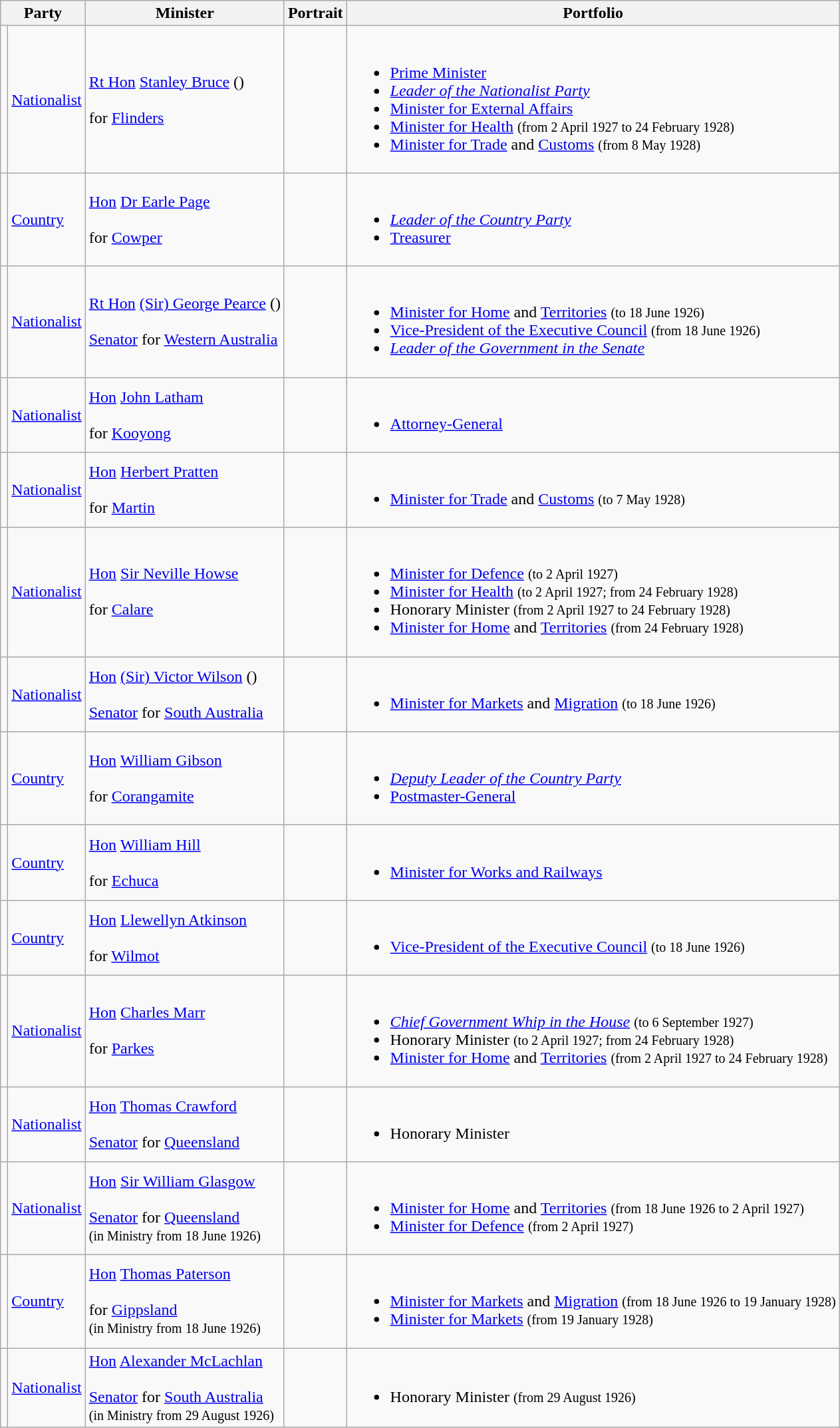<table class="wikitable sortable">
<tr>
<th colspan="2">Party</th>
<th>Minister</th>
<th>Portrait</th>
<th>Portfolio</th>
</tr>
<tr>
<td></td>
<td><a href='#'>Nationalist</a></td>
<td><a href='#'>Rt Hon</a> <a href='#'>Stanley Bruce</a> ()  <br><br> for <a href='#'>Flinders</a> <br></td>
<td></td>
<td><br><ul><li><a href='#'>Prime Minister</a></li><li><em><a href='#'>Leader of the Nationalist Party</a></em></li><li><a href='#'>Minister for External Affairs</a></li><li><a href='#'>Minister for Health</a> <small>(from 2 April 1927 to 24 February 1928)</small></li><li><a href='#'>Minister for Trade</a> and <a href='#'>Customs</a> <small>(from 8 May 1928)</small></li></ul></td>
</tr>
<tr>
<td></td>
<td><a href='#'>Country</a></td>
<td><a href='#'>Hon</a> <a href='#'>Dr Earle Page</a> <br><br> for <a href='#'>Cowper</a> <br></td>
<td></td>
<td><br><ul><li><em><a href='#'>Leader of the Country Party</a></em></li><li><a href='#'>Treasurer</a></li></ul></td>
</tr>
<tr>
<td></td>
<td><a href='#'>Nationalist</a></td>
<td><a href='#'>Rt Hon</a> <a href='#'>(Sir) George Pearce</a> () <br><br><a href='#'>Senator</a> for <a href='#'>Western Australia</a> <br></td>
<td></td>
<td><br><ul><li><a href='#'>Minister for Home</a> and <a href='#'>Territories</a> <small>(to 18 June 1926)</small></li><li><a href='#'>Vice-President of the Executive Council</a> <small>(from 18 June 1926)</small></li><li><em><a href='#'>Leader of the Government in the Senate</a></em></li></ul></td>
</tr>
<tr>
<td></td>
<td><a href='#'>Nationalist</a></td>
<td><a href='#'>Hon</a> <a href='#'>John Latham</a>   <br><br> for <a href='#'>Kooyong</a> <br></td>
<td></td>
<td><br><ul><li><a href='#'>Attorney-General</a></li></ul></td>
</tr>
<tr>
<td></td>
<td><a href='#'>Nationalist</a></td>
<td><a href='#'>Hon</a> <a href='#'>Herbert Pratten</a> <br><br> for <a href='#'>Martin</a> <br></td>
<td></td>
<td><br><ul><li><a href='#'>Minister for Trade</a> and <a href='#'>Customs</a> <small>(to 7 May 1928)</small></li></ul></td>
</tr>
<tr>
<td></td>
<td><a href='#'>Nationalist</a></td>
<td><a href='#'>Hon</a> <a href='#'>Sir Neville Howse</a>    <br><br> for <a href='#'>Calare</a> <br></td>
<td></td>
<td><br><ul><li><a href='#'>Minister for Defence</a> <small>(to 2 April 1927)</small></li><li><a href='#'>Minister for Health</a> <small>(to 2 April 1927; from 24 February 1928)</small></li><li>Honorary Minister <small>(from 2 April 1927 to 24 February 1928)</small></li><li><a href='#'>Minister for Home</a> and <a href='#'>Territories</a> <small>(from 24 February 1928)</small></li></ul></td>
</tr>
<tr>
<td></td>
<td><a href='#'>Nationalist</a></td>
<td><a href='#'>Hon</a> <a href='#'>(Sir) Victor Wilson</a> () <br><br><a href='#'>Senator</a> for <a href='#'>South Australia</a> <br></td>
<td></td>
<td><br><ul><li><a href='#'>Minister for Markets</a> and <a href='#'>Migration</a> <small>(to 18 June 1926)</small></li></ul></td>
</tr>
<tr>
<td></td>
<td><a href='#'>Country</a></td>
<td><a href='#'>Hon</a> <a href='#'>William Gibson</a> <br><br> for <a href='#'>Corangamite</a> <br></td>
<td></td>
<td><br><ul><li><em><a href='#'>Deputy Leader of the Country Party</a></em></li><li><a href='#'>Postmaster-General</a></li></ul></td>
</tr>
<tr>
<td></td>
<td><a href='#'>Country</a></td>
<td><a href='#'>Hon</a> <a href='#'>William Hill</a> <br><br> for <a href='#'>Echuca</a> <br></td>
<td></td>
<td><br><ul><li><a href='#'>Minister for Works and Railways</a></li></ul></td>
</tr>
<tr>
<td></td>
<td><a href='#'>Country</a></td>
<td><a href='#'>Hon</a> <a href='#'>Llewellyn Atkinson</a> <br><br> for <a href='#'>Wilmot</a> <br></td>
<td></td>
<td><br><ul><li><a href='#'>Vice-President of the Executive Council</a> <small>(to 18 June 1926)</small></li></ul></td>
</tr>
<tr>
<td></td>
<td><a href='#'>Nationalist</a></td>
<td><a href='#'>Hon</a> <a href='#'>Charles Marr</a>   <br><br> for <a href='#'>Parkes</a> <br></td>
<td></td>
<td><br><ul><li><em><a href='#'>Chief Government Whip in the House</a></em> <small>(to 6 September 1927)</small></li><li>Honorary Minister <small>(to 2 April 1927; from 24 February 1928)</small></li><li><a href='#'>Minister for Home</a> and <a href='#'>Territories</a> <small>(from 2 April 1927 to 24 February 1928)</small></li></ul></td>
</tr>
<tr>
<td></td>
<td><a href='#'>Nationalist</a></td>
<td><a href='#'>Hon</a> <a href='#'>Thomas Crawford</a> <br><br><a href='#'>Senator</a> for <a href='#'>Queensland</a> <br></td>
<td></td>
<td><br><ul><li>Honorary Minister</li></ul></td>
</tr>
<tr>
<td></td>
<td><a href='#'>Nationalist</a></td>
<td><a href='#'>Hon</a> <a href='#'>Sir William Glasgow</a>     <br><br><a href='#'>Senator</a> for <a href='#'>Queensland</a> <br>
<small>(in Ministry from 18 June 1926)</small></td>
<td></td>
<td><br><ul><li><a href='#'>Minister for Home</a> and <a href='#'>Territories</a> <small>(from 18 June 1926 to 2 April 1927)</small></li><li><a href='#'>Minister for Defence</a> <small>(from 2 April 1927)</small></li></ul></td>
</tr>
<tr>
<td></td>
<td><a href='#'>Country</a></td>
<td><a href='#'>Hon</a> <a href='#'>Thomas Paterson</a> <br><br> for <a href='#'>Gippsland</a> <br>
<small>(in Ministry from 18 June 1926)</small></td>
<td></td>
<td><br><ul><li><a href='#'>Minister for Markets</a> and <a href='#'>Migration</a> <small>(from 18 June 1926 to 19 January 1928)</small></li><li><a href='#'>Minister for Markets</a> <small>(from 19 January 1928)</small></li></ul></td>
</tr>
<tr>
<td></td>
<td><a href='#'>Nationalist</a></td>
<td><a href='#'>Hon</a> <a href='#'>Alexander McLachlan</a> <br><br><a href='#'>Senator</a> for <a href='#'>South Australia</a> <br>
<small>(in Ministry from 29 August 1926)</small></td>
<td></td>
<td><br><ul><li>Honorary Minister <small>(from 29 August 1926)</small></li></ul></td>
</tr>
</table>
